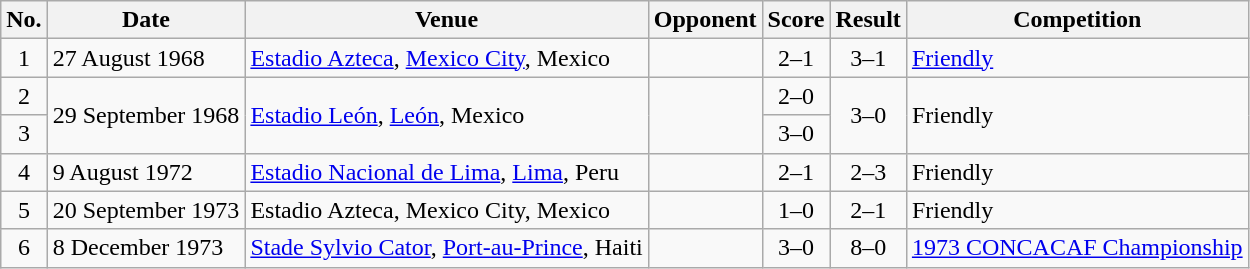<table class="wikitable sortable">
<tr>
<th scope="col">No.</th>
<th scope="col">Date</th>
<th scope="col">Venue</th>
<th scope="col">Opponent</th>
<th scope="col">Score</th>
<th scope="col">Result</th>
<th scope="col">Competition</th>
</tr>
<tr>
<td align="center">1</td>
<td>27 August 1968</td>
<td><a href='#'>Estadio Azteca</a>, <a href='#'>Mexico City</a>, Mexico</td>
<td></td>
<td align="center">2–1</td>
<td align="center">3–1</td>
<td><a href='#'>Friendly</a></td>
</tr>
<tr>
<td align="center">2</td>
<td rowspan="2">29 September 1968</td>
<td rowspan="2"><a href='#'>Estadio León</a>, <a href='#'>León</a>, Mexico</td>
<td rowspan="2"></td>
<td align="center">2–0</td>
<td rowspan="2" style="text-align:center">3–0</td>
<td rowspan="2">Friendly</td>
</tr>
<tr>
<td align="center">3</td>
<td align="center">3–0</td>
</tr>
<tr>
<td align="center">4</td>
<td>9 August 1972</td>
<td><a href='#'>Estadio Nacional de Lima</a>, <a href='#'>Lima</a>, Peru</td>
<td></td>
<td align="center">2–1</td>
<td align="center">2–3</td>
<td>Friendly</td>
</tr>
<tr>
<td align="center">5</td>
<td>20 September 1973</td>
<td>Estadio Azteca, Mexico City, Mexico</td>
<td></td>
<td align="center">1–0</td>
<td align="center">2–1</td>
<td>Friendly</td>
</tr>
<tr>
<td align="center">6</td>
<td>8 December 1973</td>
<td><a href='#'>Stade Sylvio Cator</a>, <a href='#'>Port-au-Prince</a>, Haiti</td>
<td></td>
<td align="center">3–0</td>
<td align="center">8–0</td>
<td><a href='#'>1973 CONCACAF Championship</a></td>
</tr>
</table>
